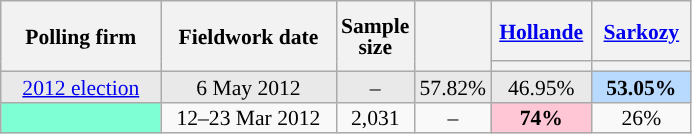<table class="wikitable sortable" style="text-align:center;font-size:90%;line-height:14px;">
<tr style="height:40px;">
<th style="width:100px;" rowspan="2">Polling firm</th>
<th style="width:110px;" rowspan="2">Fieldwork date</th>
<th style="width:35px;" rowspan="2">Sample<br>size</th>
<th style="width:30px;" rowspan="2"></th>
<th class="unsortable" style="width:60px;"><a href='#'>Hollande</a><br></th>
<th class="unsortable" style="width:60px;"><a href='#'>Sarkozy</a><br></th>
</tr>
<tr>
<th style="background:"></th>
<th style="background:"></th>
</tr>
<tr style="background:#E9E9E9;">
<td><a href='#'>2012 election</a></td>
<td data-sort-value="2012-05-06">6 May 2012</td>
<td>–</td>
<td>57.82%</td>
<td>46.95%</td>
<td style="background:#B9DAFF;"><strong>53.05%</strong></td>
</tr>
<tr>
<td style="background:aquamarine;"></td>
<td data-sort-value="2012-03-23">12–23 Mar 2012</td>
<td>2,031</td>
<td>–</td>
<td style="background:#FFC6D5;"><strong>74%</strong></td>
<td>26%</td>
</tr>
</table>
